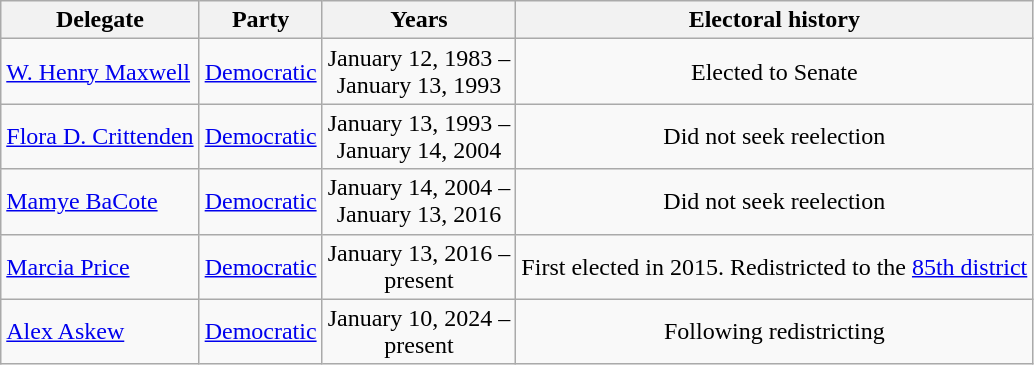<table class=wikitable style="text-align:center">
<tr valign=bottom>
<th>Delegate</th>
<th>Party</th>
<th>Years</th>
<th>Electoral history</th>
</tr>
<tr>
<td align=left><a href='#'>W. Henry Maxwell</a></td>
<td><a href='#'>Democratic</a></td>
<td nowrap>January 12, 1983 –<br>January 13, 1993</td>
<td>Elected to Senate</td>
</tr>
<tr>
<td align=left><a href='#'>Flora D. Crittenden</a></td>
<td><a href='#'>Democratic</a></td>
<td nowrap>January 13, 1993 –<br>January 14, 2004</td>
<td>Did not seek reelection</td>
</tr>
<tr>
<td align=left><a href='#'>Mamye BaCote</a></td>
<td><a href='#'>Democratic</a></td>
<td nowrap>January 14, 2004 –<br>January 13, 2016</td>
<td>Did not seek reelection</td>
</tr>
<tr>
<td align=left><a href='#'>Marcia Price</a></td>
<td><a href='#'>Democratic</a></td>
<td nowrap>January 13, 2016 –<br>present</td>
<td>First elected in 2015. Redistricted to the <a href='#'>85th district</a></td>
</tr>
<tr>
<td align=left><a href='#'>Alex Askew</a></td>
<td><a href='#'>Democratic</a></td>
<td nowrap>January 10, 2024 –<br>present</td>
<td>Following redistricting</td>
</tr>
</table>
